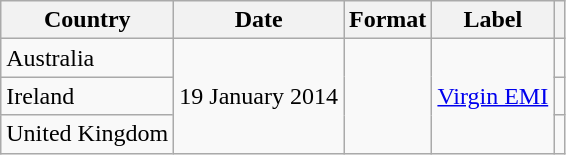<table class="wikitable">
<tr>
<th scope="col">Country</th>
<th scope="col">Date</th>
<th scope="col">Format</th>
<th scope="col">Label</th>
<th scope="col"></th>
</tr>
<tr>
<td>Australia</td>
<td rowspan="3">19 January 2014</td>
<td rowspan="3"></td>
<td rowspan="3"><a href='#'>Virgin EMI</a></td>
<td></td>
</tr>
<tr>
<td>Ireland</td>
<td></td>
</tr>
<tr>
<td>United Kingdom</td>
<td></td>
</tr>
</table>
